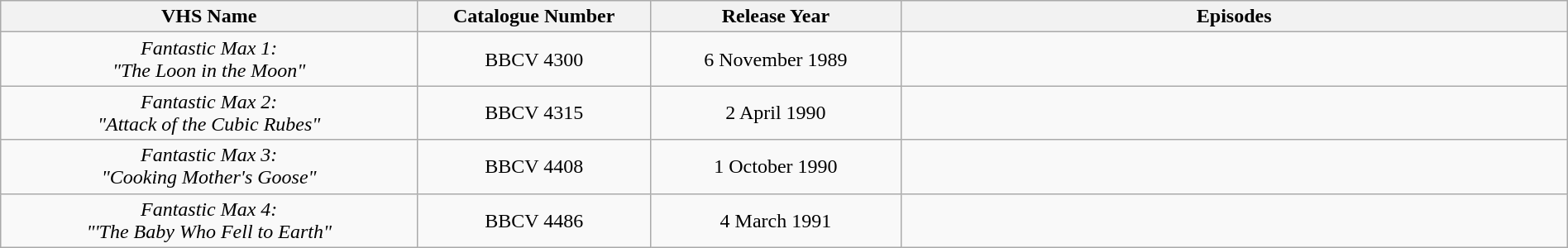<table class="wikitable" style="text-align:center; width:100%;">
<tr>
<th style="width:25%;">VHS Name</th>
<th style="width:14%;">Catalogue Number</th>
<th style="width:15%;">Release Year</th>
<th style="width:40%;">Episodes</th>
</tr>
<tr>
<td><em>Fantastic Max 1:<br>"The Loon in the Moon"</em></td>
<td style="text-align:center;">BBCV 4300</td>
<td style="text-align:center;">6 November 1989</td>
<td style="text-align:center;"></td>
</tr>
<tr>
<td><em>Fantastic Max 2:<br>"Attack of the Cubic Rubes"</em></td>
<td style="text-align:center;">BBCV 4315</td>
<td style="text-align:center;">2 April 1990</td>
<td style="text-align:center;"></td>
</tr>
<tr>
<td><em>Fantastic Max 3:<br>"Cooking Mother's Goose"</em></td>
<td style="text-align:center;">BBCV 4408</td>
<td style="text-align:center;">1 October 1990</td>
<td style="text-align:center;"></td>
</tr>
<tr>
<td><em>Fantastic Max 4:<br>"'The Baby Who Fell to Earth"</em></td>
<td style="text-align:center;">BBCV 4486</td>
<td style="text-align:center;">4 March 1991</td>
<td style="text-align:center;"></td>
</tr>
</table>
